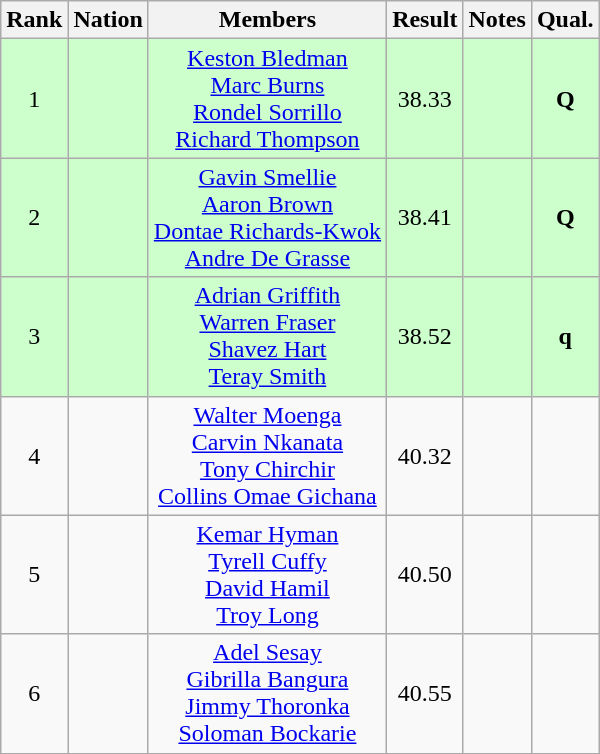<table class="wikitable" style="text-align:center">
<tr>
<th>Rank</th>
<th>Nation</th>
<th>Members</th>
<th>Result</th>
<th>Notes</th>
<th>Qual.</th>
</tr>
<tr bgcolor=ccffcc>
<td>1</td>
<td align="left"></td>
<td><a href='#'>Keston Bledman</a><br><a href='#'>Marc Burns</a><br><a href='#'>Rondel Sorrillo</a><br><a href='#'>Richard Thompson</a></td>
<td>38.33</td>
<td></td>
<td><strong>Q</strong></td>
</tr>
<tr bgcolor=ccffcc>
<td>2</td>
<td align="left"></td>
<td><a href='#'>Gavin Smellie</a><br><a href='#'>Aaron Brown</a><br><a href='#'>Dontae Richards-Kwok</a><br><a href='#'>Andre De Grasse</a></td>
<td>38.41</td>
<td></td>
<td><strong>Q</strong></td>
</tr>
<tr bgcolor=ccffcc>
<td>3</td>
<td align="left"></td>
<td><a href='#'>Adrian Griffith</a><br><a href='#'>Warren Fraser</a><br><a href='#'>Shavez Hart</a><br><a href='#'>Teray Smith</a></td>
<td>38.52</td>
<td></td>
<td><strong>q</strong></td>
</tr>
<tr>
<td>4</td>
<td align="left"></td>
<td><a href='#'>Walter Moenga</a><br><a href='#'>Carvin Nkanata</a><br><a href='#'>Tony Chirchir</a><br><a href='#'>Collins Omae Gichana</a></td>
<td>40.32</td>
<td></td>
<td></td>
</tr>
<tr>
<td>5</td>
<td align="left"></td>
<td><a href='#'>Kemar Hyman</a><br><a href='#'>Tyrell Cuffy</a><br><a href='#'>David Hamil</a><br><a href='#'>Troy Long</a></td>
<td>40.50</td>
<td></td>
<td></td>
</tr>
<tr>
<td>6</td>
<td align="left"></td>
<td><a href='#'>Adel Sesay</a><br><a href='#'>Gibrilla Bangura</a><br><a href='#'>Jimmy Thoronka</a><br><a href='#'>Soloman Bockarie</a></td>
<td>40.55</td>
<td></td>
<td></td>
</tr>
</table>
